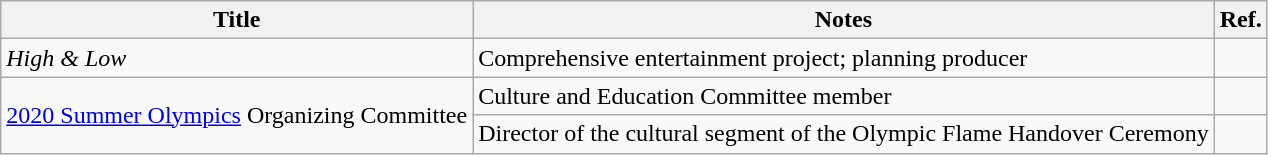<table class="wikitable">
<tr>
<th>Title</th>
<th>Notes</th>
<th>Ref.</th>
</tr>
<tr>
<td><em>High & Low</em></td>
<td>Comprehensive entertainment project; planning producer</td>
<td></td>
</tr>
<tr>
<td rowspan="2"><a href='#'>2020 Summer Olympics</a> Organizing Committee</td>
<td>Culture and Education Committee member</td>
<td></td>
</tr>
<tr>
<td>Director of the cultural segment of the Olympic Flame Handover Ceremony</td>
<td></td>
</tr>
</table>
